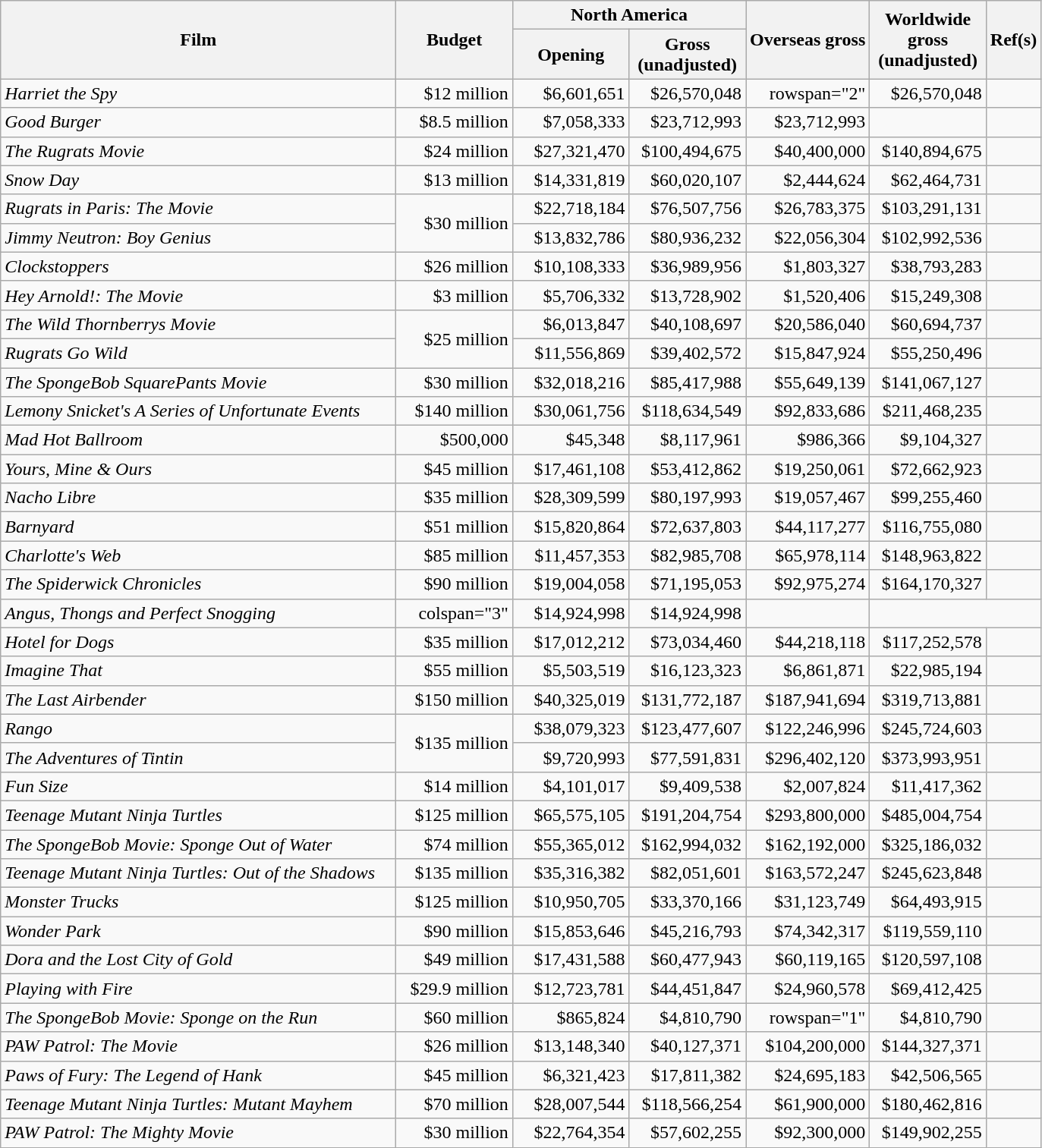<table class="sortable wikitable" style="text-align: right;">
<tr>
<th rowspan="2" width="340">Film</th>
<th rowspan="2" width="95">Budget</th>
<th colspan="2">North America</th>
<th rowspan="2">Overseas gross</th>
<th rowspan="2" width="95">Worldwide gross<br>(unadjusted)</th>
<th rowspan="2">Ref(s)</th>
</tr>
<tr>
<th width="95">Opening</th>
<th width="95">Gross<br>(unadjusted)</th>
</tr>
<tr>
<td style="text-align:left;"><em>Harriet the Spy</em></td>
<td>$12 million</td>
<td>$6,601,651</td>
<td>$26,570,048</td>
<td>rowspan="2" </td>
<td>$26,570,048</td>
<td></td>
</tr>
<tr>
<td style="text-align:left;"><em>Good Burger</em></td>
<td>$8.5 million</td>
<td>$7,058,333</td>
<td>$23,712,993</td>
<td>$23,712,993</td>
<td></td>
</tr>
<tr>
<td style="text-align:left;"><em>The Rugrats Movie</em></td>
<td>$24 million</td>
<td>$27,321,470</td>
<td>$100,494,675</td>
<td>$40,400,000</td>
<td>$140,894,675</td>
<td></td>
</tr>
<tr>
<td style="text-align:left;"><em>Snow Day</em></td>
<td>$13 million</td>
<td>$14,331,819</td>
<td>$60,020,107</td>
<td>$2,444,624</td>
<td>$62,464,731</td>
<td></td>
</tr>
<tr>
<td style="text-align:left;"><em>Rugrats in Paris: The Movie</em></td>
<td rowspan="2">$30 million</td>
<td>$22,718,184</td>
<td>$76,507,756</td>
<td>$26,783,375</td>
<td>$103,291,131</td>
<td></td>
</tr>
<tr>
<td style="text-align:left;"><em>Jimmy Neutron: Boy Genius</em></td>
<td>$13,832,786</td>
<td>$80,936,232</td>
<td>$22,056,304</td>
<td>$102,992,536</td>
<td></td>
</tr>
<tr>
<td style="text-align:left;"><em>Clockstoppers</em></td>
<td>$26 million</td>
<td>$10,108,333</td>
<td>$36,989,956</td>
<td>$1,803,327</td>
<td>$38,793,283</td>
<td></td>
</tr>
<tr>
<td style="text-align:left;"><em>Hey Arnold!: The Movie</em></td>
<td>$3 million</td>
<td>$5,706,332</td>
<td>$13,728,902</td>
<td>$1,520,406</td>
<td>$15,249,308</td>
<td></td>
</tr>
<tr>
<td style="text-align:left;"><em>The Wild Thornberrys Movie</em></td>
<td rowspan="2">$25 million</td>
<td>$6,013,847</td>
<td>$40,108,697</td>
<td>$20,586,040</td>
<td>$60,694,737</td>
<td></td>
</tr>
<tr>
<td style="text-align:left;"><em>Rugrats Go Wild</em></td>
<td>$11,556,869</td>
<td>$39,402,572</td>
<td>$15,847,924</td>
<td>$55,250,496</td>
<td></td>
</tr>
<tr>
<td style="text-align:left;"><em>The SpongeBob SquarePants Movie</em></td>
<td>$30 million</td>
<td>$32,018,216</td>
<td>$85,417,988</td>
<td>$55,649,139</td>
<td>$141,067,127</td>
<td></td>
</tr>
<tr>
<td style="text-align:left;"><em>Lemony Snicket's A Series of Unfortunate Events</em></td>
<td>$140 million</td>
<td>$30,061,756</td>
<td>$118,634,549</td>
<td>$92,833,686</td>
<td>$211,468,235</td>
<td></td>
</tr>
<tr>
<td style="text-align:left;"><em>Mad Hot Ballroom</em></td>
<td>$500,000</td>
<td>$45,348</td>
<td>$8,117,961</td>
<td>$986,366</td>
<td>$9,104,327</td>
<td></td>
</tr>
<tr>
<td style="text-align:left;"><em>Yours, Mine & Ours</em></td>
<td>$45 million</td>
<td>$17,461,108</td>
<td>$53,412,862</td>
<td>$19,250,061</td>
<td>$72,662,923</td>
<td></td>
</tr>
<tr>
<td style="text-align:left;"><em>Nacho Libre</em></td>
<td>$35 million</td>
<td>$28,309,599</td>
<td>$80,197,993</td>
<td>$19,057,467</td>
<td>$99,255,460</td>
<td></td>
</tr>
<tr>
<td style="text-align:left;"><em>Barnyard</em></td>
<td>$51 million</td>
<td>$15,820,864</td>
<td>$72,637,803</td>
<td>$44,117,277</td>
<td>$116,755,080</td>
<td></td>
</tr>
<tr>
<td style="text-align:left;"><em>Charlotte's Web</em></td>
<td>$85 million</td>
<td>$11,457,353</td>
<td>$82,985,708</td>
<td>$65,978,114</td>
<td>$148,963,822</td>
<td></td>
</tr>
<tr>
<td style="text-align:left;"><em>The Spiderwick Chronicles</em></td>
<td>$90 million</td>
<td>$19,004,058</td>
<td>$71,195,053</td>
<td>$92,975,274</td>
<td>$164,170,327</td>
<td></td>
</tr>
<tr>
<td style="text-align:left;"><em>Angus, Thongs and Perfect Snogging</em></td>
<td>colspan="3" </td>
<td>$14,924,998</td>
<td>$14,924,998</td>
<td></td>
</tr>
<tr>
<td style="text-align:left;"><em>Hotel for Dogs</em></td>
<td>$35 million</td>
<td>$17,012,212</td>
<td>$73,034,460</td>
<td>$44,218,118</td>
<td>$117,252,578</td>
<td></td>
</tr>
<tr>
<td style="text-align:left;"><em>Imagine That</em></td>
<td>$55 million</td>
<td>$5,503,519</td>
<td>$16,123,323</td>
<td>$6,861,871</td>
<td>$22,985,194</td>
<td></td>
</tr>
<tr>
<td style="text-align:left;"><em>The Last Airbender</em></td>
<td>$150 million</td>
<td>$40,325,019</td>
<td>$131,772,187</td>
<td>$187,941,694</td>
<td>$319,713,881</td>
<td></td>
</tr>
<tr>
<td style="text-align:left;"><em>Rango</em></td>
<td rowspan="2">$135 million</td>
<td>$38,079,323</td>
<td>$123,477,607</td>
<td>$122,246,996</td>
<td>$245,724,603</td>
<td></td>
</tr>
<tr>
<td style="text-align:left;"><em>The Adventures of Tintin</em></td>
<td>$9,720,993</td>
<td>$77,591,831</td>
<td>$296,402,120</td>
<td>$373,993,951</td>
<td></td>
</tr>
<tr>
<td style="text-align:left;"><em>Fun Size</em></td>
<td>$14 million</td>
<td>$4,101,017</td>
<td>$9,409,538</td>
<td>$2,007,824</td>
<td>$11,417,362</td>
<td></td>
</tr>
<tr>
<td style="text-align:left;"><em>Teenage Mutant Ninja Turtles</em></td>
<td>$125 million</td>
<td>$65,575,105</td>
<td>$191,204,754</td>
<td>$293,800,000</td>
<td>$485,004,754</td>
<td></td>
</tr>
<tr>
<td style="text-align:left;"><em>The SpongeBob Movie: Sponge Out of Water</em></td>
<td>$74 million</td>
<td>$55,365,012</td>
<td>$162,994,032</td>
<td>$162,192,000</td>
<td>$325,186,032</td>
<td></td>
</tr>
<tr>
<td style="text-align:left;"><em>Teenage Mutant Ninja Turtles: Out of the Shadows</em></td>
<td>$135 million</td>
<td>$35,316,382</td>
<td>$82,051,601</td>
<td>$163,572,247</td>
<td>$245,623,848</td>
<td></td>
</tr>
<tr>
<td style="text-align:left;"><em>Monster Trucks</em></td>
<td>$125 million</td>
<td>$10,950,705</td>
<td>$33,370,166</td>
<td>$31,123,749</td>
<td>$64,493,915</td>
<td></td>
</tr>
<tr>
<td style="text-align:left;"><em>Wonder Park</em></td>
<td>$90 million</td>
<td>$15,853,646</td>
<td>$45,216,793</td>
<td>$74,342,317</td>
<td>$119,559,110</td>
<td></td>
</tr>
<tr>
<td style="text-align:left;"><em>Dora and the Lost City of Gold</em></td>
<td>$49 million</td>
<td>$17,431,588</td>
<td>$60,477,943</td>
<td>$60,119,165</td>
<td>$120,597,108</td>
<td></td>
</tr>
<tr>
<td style="text-align:left;"><em>Playing with Fire</em></td>
<td>$29.9 million</td>
<td>$12,723,781</td>
<td>$44,451,847</td>
<td>$24,960,578</td>
<td>$69,412,425</td>
<td></td>
</tr>
<tr>
<td style="text-align:left;"><em>The SpongeBob Movie: Sponge on the Run</em></td>
<td>$60 million</td>
<td>$865,824</td>
<td>$4,810,790</td>
<td>rowspan="1" </td>
<td>$4,810,790</td>
<td></td>
</tr>
<tr>
<td style="text-align:left;"><em>PAW Patrol: The Movie</em></td>
<td>$26 million</td>
<td>$13,148,340</td>
<td>$40,127,371</td>
<td>$104,200,000</td>
<td>$144,327,371</td>
<td></td>
</tr>
<tr>
<td style="text-align:left;"><em>Paws of Fury: The Legend of Hank</em></td>
<td>$45 million</td>
<td>$6,321,423</td>
<td>$17,811,382</td>
<td>$24,695,183</td>
<td>$42,506,565</td>
<td></td>
</tr>
<tr>
<td style="text-align:left;"><em>Teenage Mutant Ninja Turtles: Mutant Mayhem</em></td>
<td>$70 million</td>
<td>$28,007,544</td>
<td>$118,566,254</td>
<td>$61,900,000</td>
<td>$180,462,816</td>
<td></td>
</tr>
<tr>
<td style="text-align:left;"><em>PAW Patrol: The Mighty Movie</em></td>
<td>$30 million</td>
<td>$22,764,354</td>
<td>$57,602,255</td>
<td>$92,300,000</td>
<td>$149,902,255</td>
<td></td>
</tr>
</table>
